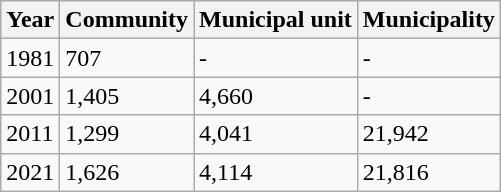<table class="wikitable">
<tr>
<th>Year</th>
<th>Community</th>
<th>Municipal unit</th>
<th>Municipality</th>
</tr>
<tr>
<td>1981</td>
<td>707</td>
<td>-</td>
<td>-</td>
</tr>
<tr>
<td>2001</td>
<td>1,405</td>
<td>4,660</td>
<td>-</td>
</tr>
<tr>
<td>2011</td>
<td>1,299</td>
<td>4,041</td>
<td>21,942</td>
</tr>
<tr>
<td>2021</td>
<td>1,626</td>
<td>4,114</td>
<td>21,816</td>
</tr>
</table>
